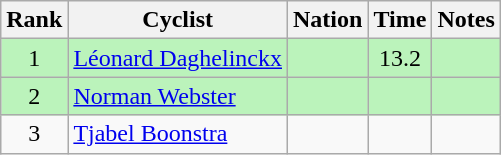<table class="wikitable sortable" style="text-align:center">
<tr>
<th>Rank</th>
<th>Cyclist</th>
<th>Nation</th>
<th>Time</th>
<th>Notes</th>
</tr>
<tr bgcolor=bbf3bb>
<td>1</td>
<td align=left><a href='#'>Léonard Daghelinckx</a></td>
<td align=left></td>
<td>13.2</td>
<td></td>
</tr>
<tr bgcolor=bbf3bb>
<td>2</td>
<td align=left><a href='#'>Norman Webster</a></td>
<td align=left></td>
<td></td>
<td></td>
</tr>
<tr>
<td>3</td>
<td align=left><a href='#'>Tjabel Boonstra</a></td>
<td align=left></td>
<td></td>
<td></td>
</tr>
</table>
